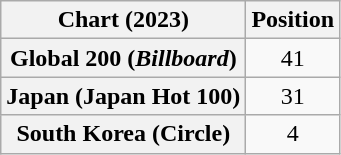<table class="wikitable sortable plainrowheaders" style="text-align:center">
<tr>
<th scope="col">Chart (2023)</th>
<th scope="col">Position</th>
</tr>
<tr>
<th scope="row">Global 200 (<em>Billboard</em>)</th>
<td>41</td>
</tr>
<tr>
<th scope="row">Japan (Japan Hot 100)</th>
<td>31</td>
</tr>
<tr>
<th scope="row">South Korea (Circle)</th>
<td>4</td>
</tr>
</table>
